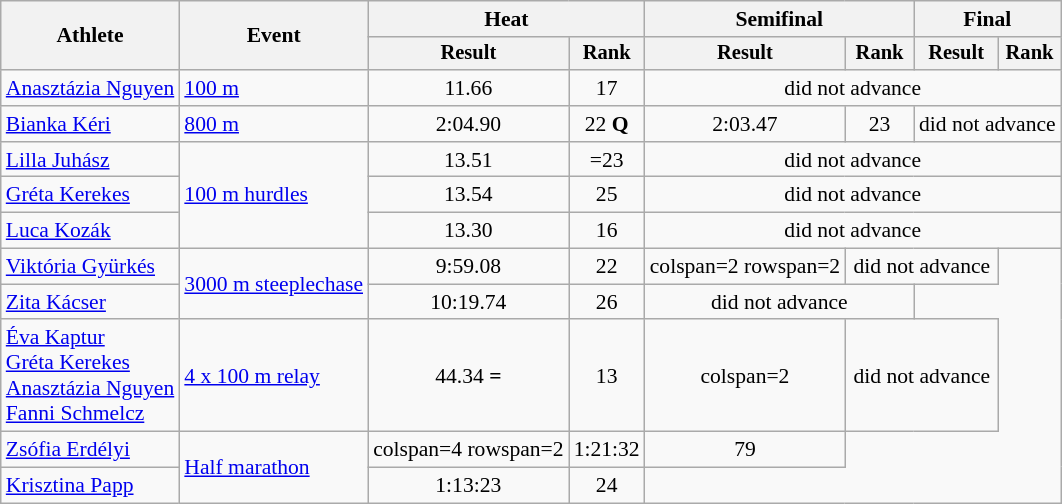<table class="wikitable" style="font-size:90%">
<tr>
<th rowspan=2>Athlete</th>
<th rowspan=2>Event</th>
<th colspan=2>Heat</th>
<th colspan=2>Semifinal</th>
<th colspan=2>Final</th>
</tr>
<tr style="font-size:95%">
<th>Result</th>
<th>Rank</th>
<th>Result</th>
<th>Rank</th>
<th>Result</th>
<th>Rank</th>
</tr>
<tr align=center>
<td align=left><a href='#'>Anasztázia Nguyen</a></td>
<td style="text-align:left;"><a href='#'>100 m</a></td>
<td>11.66 <strong></strong></td>
<td>17</td>
<td colspan=4>did not advance</td>
</tr>
<tr align=center>
<td align=left><a href='#'>Bianka Kéri</a></td>
<td style="text-align:left;"><a href='#'>800 m</a></td>
<td>2:04.90</td>
<td>22 <strong>Q</strong></td>
<td>2:03.47</td>
<td>23</td>
<td colspan=2>did not advance</td>
</tr>
<tr align=center>
<td align=left><a href='#'>Lilla Juhász</a></td>
<td style="text-align:left;" rowspan=3><a href='#'>100 m hurdles</a></td>
<td>13.51</td>
<td>=23</td>
<td colspan=4>did not advance</td>
</tr>
<tr align=center>
<td align=left><a href='#'>Gréta Kerekes</a></td>
<td>13.54</td>
<td>25</td>
<td colspan=4>did not advance</td>
</tr>
<tr align=center>
<td align=left><a href='#'>Luca Kozák</a></td>
<td>13.30</td>
<td>16</td>
<td colspan=4>did not advance</td>
</tr>
<tr align=center>
<td align=left><a href='#'>Viktória Gyürkés</a></td>
<td style="text-align:left;" rowspan=2><a href='#'>3000 m steeplechase</a></td>
<td>9:59.08</td>
<td>22</td>
<td>colspan=2 rowspan=2 </td>
<td colspan=2>did not advance</td>
</tr>
<tr align=center>
<td align=left><a href='#'>Zita Kácser</a></td>
<td>10:19.74</td>
<td>26</td>
<td colspan=2>did not advance</td>
</tr>
<tr align=center>
<td align=left><a href='#'>Éva Kaptur</a><br><a href='#'>Gréta Kerekes</a><br><a href='#'>Anasztázia Nguyen</a><br><a href='#'>Fanni Schmelcz</a></td>
<td style="text-align:left;"><a href='#'>4 x 100 m relay</a></td>
<td>44.34 <strong>=</strong></td>
<td>13</td>
<td>colspan=2 </td>
<td colspan=2>did not advance</td>
</tr>
<tr align=center>
<td align=left><a href='#'>Zsófia Erdélyi</a></td>
<td style="text-align:left;" rowspan=2><a href='#'>Half marathon</a></td>
<td>colspan=4 rowspan=2 </td>
<td>1:21:32</td>
<td>79</td>
</tr>
<tr align=center>
<td align=left><a href='#'>Krisztina Papp</a></td>
<td>1:13:23</td>
<td>24</td>
</tr>
</table>
